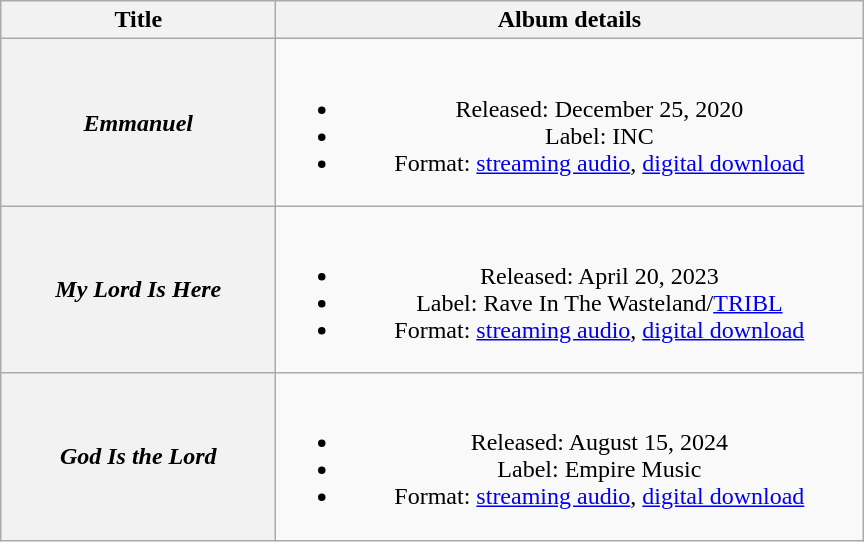<table class="wikitable plainrowheaders" style="text-align:center">
<tr>
<th rowspan="1" scope="col" style="width:11em;">Title</th>
<th rowspan="1" scope="col" style="width:24em;">Album details</th>
</tr>
<tr>
<th scope="row"><em>Emmanuel</em></th>
<td><br><ul><li>Released: December 25, 2020</li><li>Label: INC</li><li>Format: <a href='#'>streaming audio</a>, <a href='#'>digital download</a></li></ul></td>
</tr>
<tr>
<th scope="row"><em>My Lord Is Here</em></th>
<td><br><ul><li>Released: April 20, 2023</li><li>Label: Rave In The Wasteland/<a href='#'>TRIBL</a></li><li>Format: <a href='#'>streaming audio</a>, <a href='#'>digital download</a></li></ul></td>
</tr>
<tr>
<th scope="row"><em>God Is the Lord</em></th>
<td><br><ul><li>Released: August 15, 2024</li><li>Label: Empire Music</li><li>Format: <a href='#'>streaming audio</a>, <a href='#'>digital download</a></li></ul></td>
</tr>
</table>
